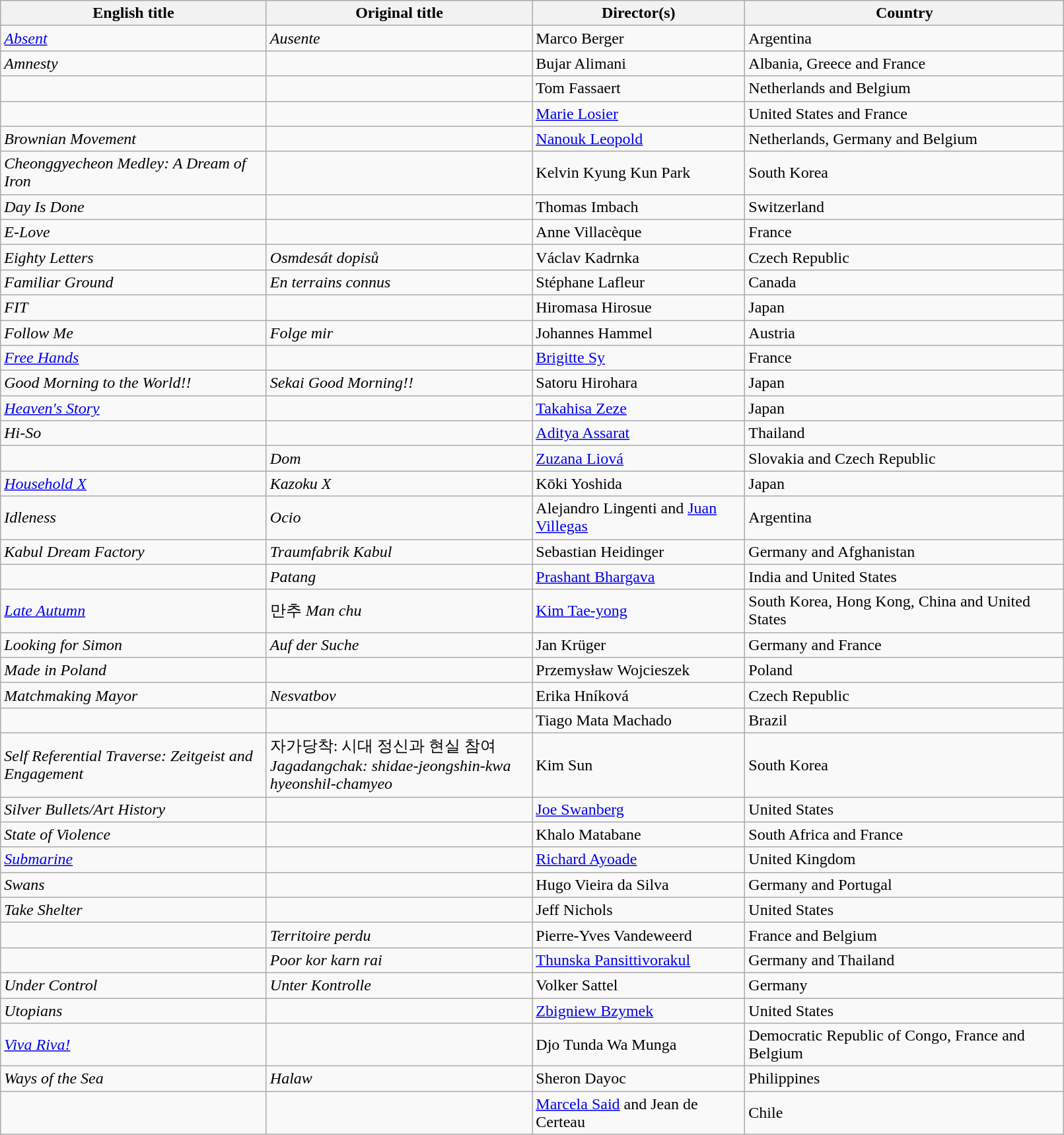<table class="sortable wikitable" width="85%" cellpadding="5">
<tr>
<th width="25%">English title</th>
<th width="25%">Original title</th>
<th width="20%">Director(s)</th>
<th width="30%">Country</th>
</tr>
<tr>
<td><em><a href='#'>Absent</a></em></td>
<td><em>Ausente</em></td>
<td>Marco Berger</td>
<td>Argentina</td>
</tr>
<tr>
<td><em>Amnesty</em></td>
<td></td>
<td>Bujar Alimani</td>
<td>Albania, Greece and France</td>
</tr>
<tr>
<td></td>
<td></td>
<td>Tom Fassaert</td>
<td>Netherlands and Belgium</td>
</tr>
<tr>
<td></td>
<td></td>
<td><a href='#'>Marie Losier</a></td>
<td>United States and France</td>
</tr>
<tr>
<td><em>Brownian Movement</em></td>
<td></td>
<td><a href='#'>Nanouk Leopold</a></td>
<td>Netherlands, Germany and Belgium</td>
</tr>
<tr>
<td><em>Cheonggyecheon Medley: A Dream of Iron</em></td>
<td></td>
<td>Kelvin Kyung Kun Park</td>
<td>South Korea</td>
</tr>
<tr>
<td><em>Day Is Done</em></td>
<td></td>
<td>Thomas Imbach</td>
<td>Switzerland</td>
</tr>
<tr>
<td><em>E-Love</em></td>
<td></td>
<td>Anne Villacèque</td>
<td>France</td>
</tr>
<tr>
<td><em>Eighty Letters</em></td>
<td><em>Osmdesát dopisů</em></td>
<td>Václav Kadrnka</td>
<td>Czech Republic</td>
</tr>
<tr>
<td><em>Familiar Ground</em></td>
<td><em>En terrains connus</em></td>
<td>Stéphane Lafleur</td>
<td>Canada</td>
</tr>
<tr>
<td><em>FIT</em></td>
<td></td>
<td>Hiromasa Hirosue</td>
<td>Japan</td>
</tr>
<tr>
<td><em>Follow Me</em></td>
<td><em>Folge mir</em></td>
<td>Johannes Hammel</td>
<td>Austria</td>
</tr>
<tr>
<td><em><a href='#'>Free Hands</a></em></td>
<td></td>
<td><a href='#'>Brigitte Sy</a></td>
<td>France</td>
</tr>
<tr>
<td><em>Good Morning to the World!!</em></td>
<td><em>Sekai Good Morning!!</em></td>
<td>Satoru Hirohara</td>
<td>Japan</td>
</tr>
<tr>
<td><em><a href='#'>Heaven's Story</a></em></td>
<td></td>
<td><a href='#'>Takahisa Zeze</a></td>
<td>Japan</td>
</tr>
<tr>
<td><em>Hi-So</em></td>
<td></td>
<td><a href='#'>Aditya Assarat</a></td>
<td>Thailand</td>
</tr>
<tr>
<td></td>
<td><em>Dom</em></td>
<td><a href='#'>Zuzana Liová</a></td>
<td>Slovakia and Czech Republic</td>
</tr>
<tr>
<td><em><a href='#'>Household X</a></em></td>
<td><em>Kazoku X</em></td>
<td>Kōki Yoshida</td>
<td>Japan</td>
</tr>
<tr>
<td><em>Idleness</em></td>
<td><em>Ocio</em></td>
<td>Alejandro Lingenti and <a href='#'>Juan Villegas</a></td>
<td>Argentina</td>
</tr>
<tr>
<td><em>Kabul Dream Factory</em></td>
<td><em>Traumfabrik Kabul</em></td>
<td>Sebastian Heidinger</td>
<td>Germany and Afghanistan</td>
</tr>
<tr>
<td></td>
<td><em>Patang</em></td>
<td><a href='#'>Prashant Bhargava</a></td>
<td>India and United States</td>
</tr>
<tr>
<td><em><a href='#'>Late Autumn</a></em></td>
<td>만추 <em>Man chu</em></td>
<td><a href='#'>Kim Tae-yong</a></td>
<td>South Korea, Hong Kong, China and United States</td>
</tr>
<tr>
<td><em>Looking for Simon</em></td>
<td><em>Auf der Suche</em></td>
<td>Jan Krüger</td>
<td>Germany and France</td>
</tr>
<tr>
<td><em>Made in Poland</em></td>
<td></td>
<td>Przemysław Wojcieszek</td>
<td>Poland</td>
</tr>
<tr>
<td><em>Matchmaking Mayor</em></td>
<td><em>Nesvatbov</em></td>
<td>Erika Hníková</td>
<td>Czech Republic</td>
</tr>
<tr>
<td></td>
<td></td>
<td>Tiago Mata Machado</td>
<td>Brazil</td>
</tr>
<tr>
<td><em>Self Referential Traverse: Zeitgeist and Engagement</em></td>
<td>자가당착: 시대 정신과 현실 참여<br><em>Jagadangchak: shidae-jeongshin-kwa hyeonshil-chamyeo</em></td>
<td>Kim Sun</td>
<td>South Korea</td>
</tr>
<tr>
<td><em>Silver Bullets/Art History</em></td>
<td></td>
<td><a href='#'>Joe Swanberg</a></td>
<td>United States</td>
</tr>
<tr>
<td><em>State of Violence</em></td>
<td></td>
<td>Khalo Matabane</td>
<td>South Africa and France</td>
</tr>
<tr>
<td><em><a href='#'>Submarine</a></em></td>
<td></td>
<td><a href='#'>Richard Ayoade</a></td>
<td>United Kingdom</td>
</tr>
<tr>
<td><em>Swans</em></td>
<td></td>
<td>Hugo Vieira da Silva</td>
<td>Germany and Portugal</td>
</tr>
<tr>
<td><em>Take Shelter</em></td>
<td></td>
<td>Jeff Nichols</td>
<td>United States</td>
</tr>
<tr>
<td></td>
<td><em>Territoire perdu</em></td>
<td>Pierre-Yves Vandeweerd</td>
<td>France and Belgium</td>
</tr>
<tr>
<td></td>
<td><em>Poor kor karn rai</em></td>
<td><a href='#'>Thunska Pansittivorakul</a></td>
<td>Germany and Thailand</td>
</tr>
<tr>
<td><em>Under Control</em></td>
<td><em>Unter Kontrolle</em></td>
<td>Volker Sattel</td>
<td>Germany</td>
</tr>
<tr>
<td><em>Utopians</em></td>
<td></td>
<td><a href='#'>Zbigniew Bzymek</a></td>
<td>United States</td>
</tr>
<tr>
<td><em><a href='#'>Viva Riva!</a></em></td>
<td></td>
<td>Djo Tunda Wa Munga</td>
<td>Democratic Republic of Congo, France and Belgium</td>
</tr>
<tr>
<td><em>Ways of the Sea</em></td>
<td><em>Halaw</em></td>
<td>Sheron Dayoc</td>
<td>Philippines</td>
</tr>
<tr>
<td></td>
<td></td>
<td><a href='#'>Marcela Said</a> and Jean de Certeau</td>
<td>Chile</td>
</tr>
</table>
